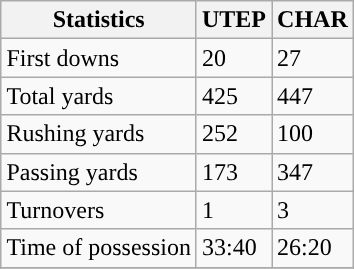<table class="wikitable" style="float: right;">
<tr>
<th>Statistics</th>
<th>UTEP</th>
<th>CHAR</th>
</tr>
<tr>
<td>First downs</td>
<td>20</td>
<td>27</td>
</tr>
<tr>
<td>Total yards</td>
<td>425</td>
<td>447</td>
</tr>
<tr>
<td>Rushing yards</td>
<td>252</td>
<td>100</td>
</tr>
<tr>
<td>Passing yards</td>
<td>173</td>
<td>347</td>
</tr>
<tr>
<td>Turnovers</td>
<td>1</td>
<td>3</td>
</tr>
<tr>
<td>Time of possession</td>
<td>33:40</td>
<td>26:20</td>
</tr>
<tr>
</tr>
</table>
